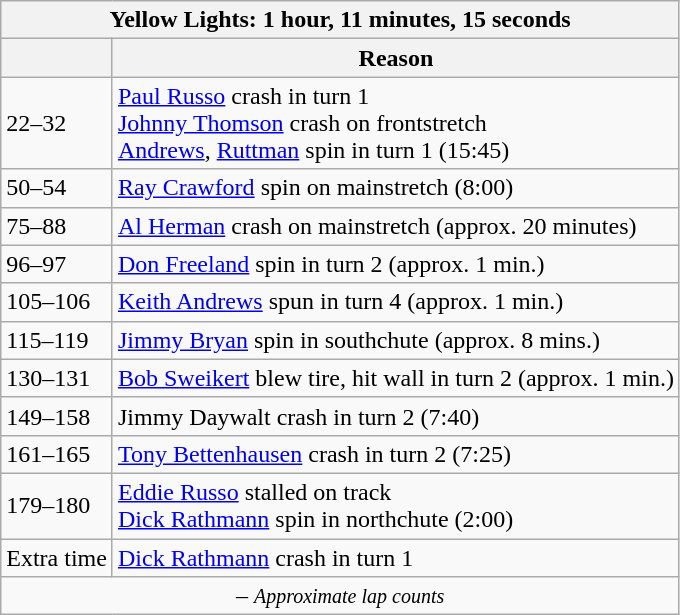<table class="wikitable">
<tr>
<th colspan=2>Yellow Lights: 1 hour, 11 minutes, 15 seconds</th>
</tr>
<tr>
<th></th>
<th>Reason</th>
</tr>
<tr>
<td>22–32</td>
<td><a href='#'>Paul Russo</a> crash in turn 1<br><a href='#'>Johnny Thomson</a> crash on frontstretch<br><a href='#'>Andrews</a>, <a href='#'>Ruttman</a> spin in turn 1 (15:45)</td>
</tr>
<tr>
<td>50–54</td>
<td><a href='#'>Ray Crawford</a> spin on mainstretch (8:00)</td>
</tr>
<tr>
<td>75–88</td>
<td><a href='#'>Al Herman</a> crash on mainstretch (approx. 20 minutes)</td>
</tr>
<tr>
<td>96–97</td>
<td><a href='#'>Don Freeland</a> spin in turn 2 (approx. 1 min.)</td>
</tr>
<tr>
<td>105–106</td>
<td><a href='#'>Keith Andrews</a> spun in turn 4 (approx. 1 min.)</td>
</tr>
<tr>
<td>115–119</td>
<td><a href='#'>Jimmy Bryan</a> spin in southchute (approx. 8 mins.)</td>
</tr>
<tr>
<td>130–131</td>
<td><a href='#'>Bob Sweikert</a> blew tire, hit wall in turn 2 (approx. 1 min.)</td>
</tr>
<tr>
<td>149–158</td>
<td>Jimmy Daywalt crash in turn 2 (7:40)</td>
</tr>
<tr>
<td>161–165</td>
<td><a href='#'>Tony Bettenhausen</a> crash in turn 2 (7:25)</td>
</tr>
<tr>
<td>179–180</td>
<td><a href='#'>Eddie Russo</a> stalled on track<br><a href='#'>Dick Rathmann</a> spin in northchute (2:00)</td>
</tr>
<tr>
<td>Extra time</td>
<td><a href='#'>Dick Rathmann</a> crash in turn 1</td>
</tr>
<tr>
<td colspan=2 align=center> – <em><small>Approximate lap counts</small></em></td>
</tr>
</table>
